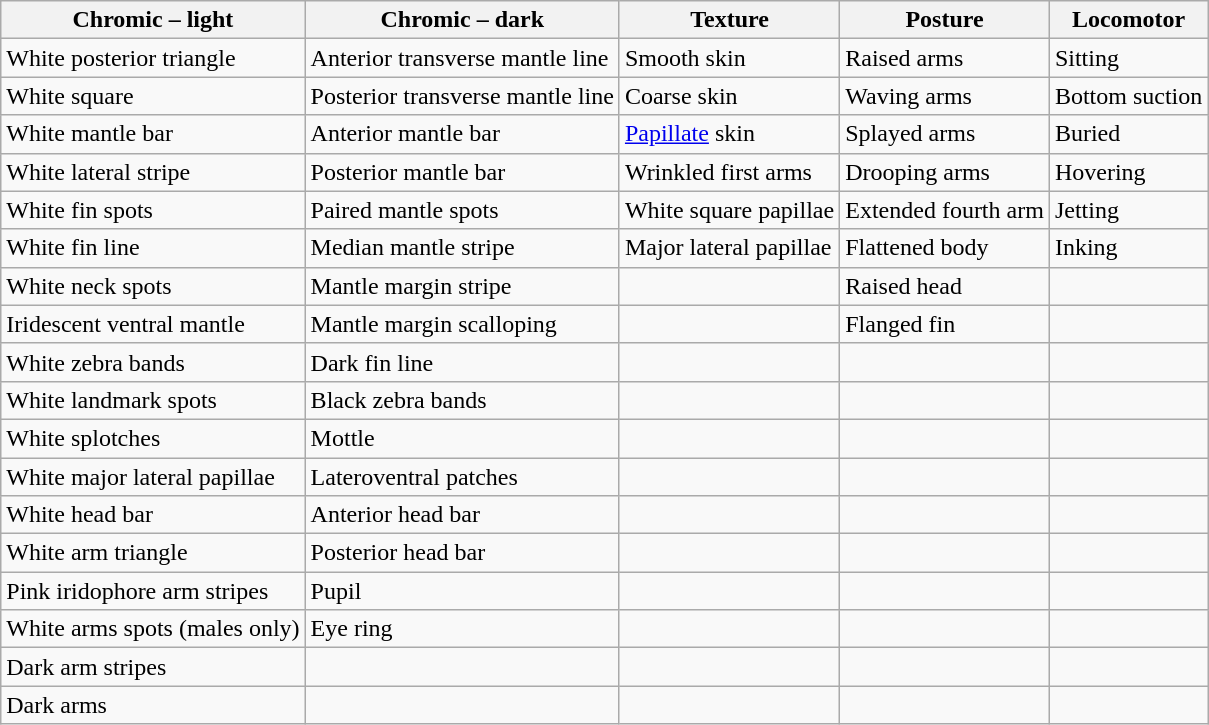<table class="wikitable">
<tr>
<th>Chromic – light</th>
<th>Chromic – dark</th>
<th>Texture</th>
<th>Posture</th>
<th>Locomotor</th>
</tr>
<tr>
<td>White posterior triangle</td>
<td>Anterior transverse mantle line</td>
<td>Smooth skin</td>
<td>Raised arms</td>
<td>Sitting</td>
</tr>
<tr>
<td>White square</td>
<td>Posterior transverse mantle line</td>
<td>Coarse skin</td>
<td>Waving arms</td>
<td>Bottom suction</td>
</tr>
<tr>
<td>White mantle bar</td>
<td>Anterior mantle bar</td>
<td><a href='#'>Papillate</a> skin</td>
<td>Splayed arms</td>
<td>Buried</td>
</tr>
<tr>
<td>White lateral stripe</td>
<td>Posterior mantle bar</td>
<td>Wrinkled first arms</td>
<td>Drooping arms</td>
<td>Hovering</td>
</tr>
<tr>
<td>White fin spots</td>
<td>Paired mantle spots</td>
<td>White square papillae</td>
<td>Extended fourth arm</td>
<td>Jetting</td>
</tr>
<tr>
<td>White fin line</td>
<td>Median mantle stripe</td>
<td>Major lateral papillae</td>
<td>Flattened body</td>
<td>Inking</td>
</tr>
<tr>
<td>White neck spots</td>
<td>Mantle margin stripe</td>
<td></td>
<td>Raised head</td>
<td></td>
</tr>
<tr>
<td>Iridescent ventral mantle</td>
<td>Mantle margin scalloping</td>
<td></td>
<td>Flanged fin</td>
<td></td>
</tr>
<tr>
<td>White zebra bands</td>
<td>Dark fin line</td>
<td></td>
<td></td>
<td></td>
</tr>
<tr>
<td>White landmark spots</td>
<td>Black zebra bands</td>
<td></td>
<td></td>
<td></td>
</tr>
<tr>
<td>White splotches</td>
<td>Mottle</td>
<td></td>
<td></td>
<td></td>
</tr>
<tr>
<td>White major lateral papillae</td>
<td>Lateroventral patches</td>
<td></td>
<td></td>
<td></td>
</tr>
<tr>
<td>White head bar</td>
<td>Anterior head bar</td>
<td></td>
<td></td>
<td></td>
</tr>
<tr>
<td>White arm triangle</td>
<td>Posterior head bar</td>
<td></td>
<td></td>
<td></td>
</tr>
<tr>
<td>Pink iridophore arm stripes</td>
<td>Pupil</td>
<td></td>
<td></td>
<td></td>
</tr>
<tr>
<td>White arms spots (males only)</td>
<td>Eye ring</td>
<td></td>
<td></td>
<td></td>
</tr>
<tr>
<td>Dark arm stripes</td>
<td></td>
<td></td>
<td></td>
<td></td>
</tr>
<tr>
<td>Dark arms</td>
<td></td>
<td></td>
<td></td>
<td></td>
</tr>
</table>
